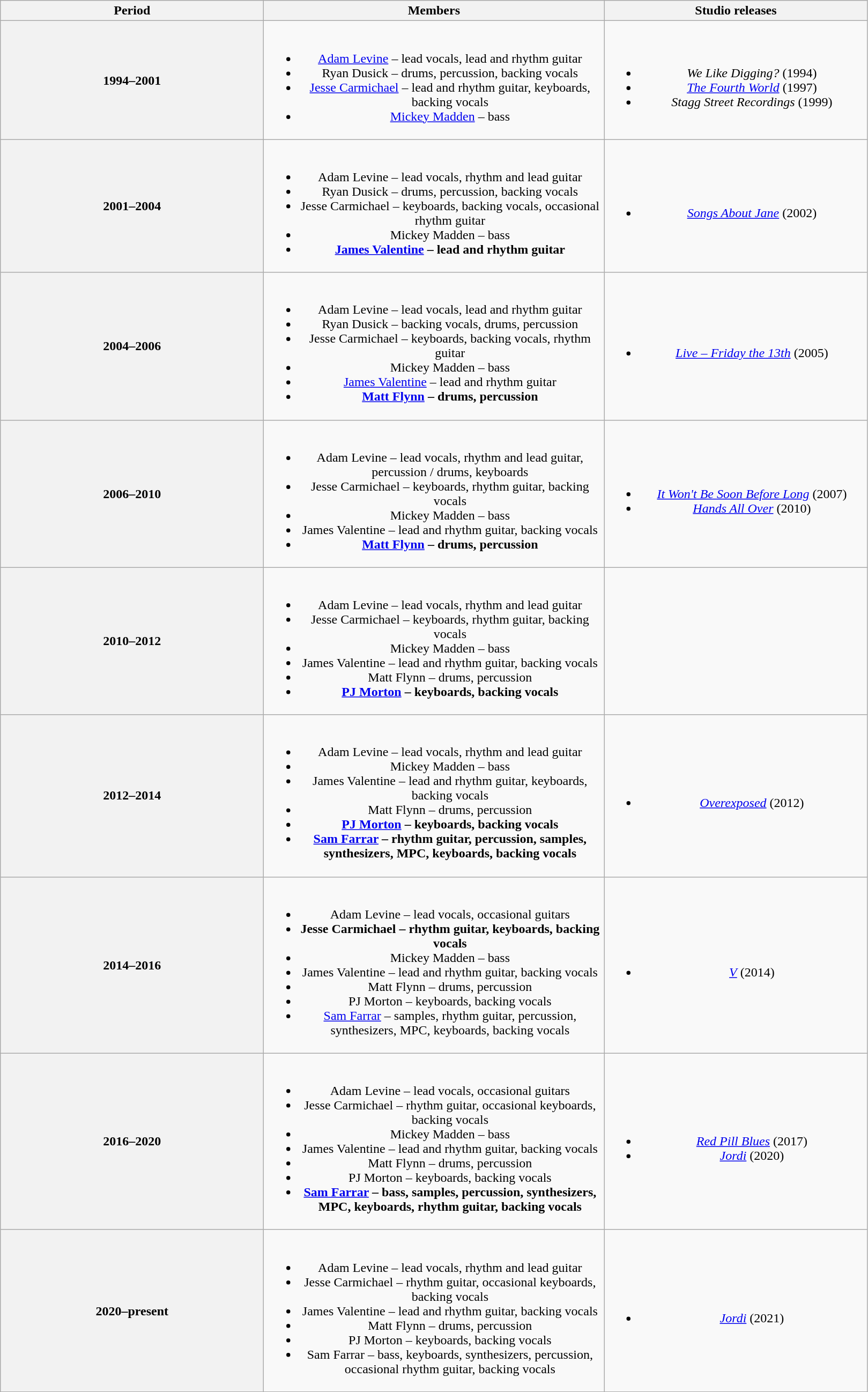<table class="wikitable plainrowheaders" style="text-align:center;">
<tr>
<th scope="col" style="width:20em;">Period</th>
<th scope="col" style="width:26em;">Members</th>
<th scope="col" style="width:20em;">Studio releases</th>
</tr>
<tr>
<th>1994–2001<br></th>
<td><br><ul><li><a href='#'>Adam Levine</a> – lead vocals, lead and rhythm guitar</li><li>Ryan Dusick – drums, percussion, backing vocals</li><li><a href='#'>Jesse Carmichael</a> – lead and rhythm guitar, keyboards, backing vocals</li><li><a href='#'>Mickey Madden</a> – bass</li></ul></td>
<td><br><ul><li><em>We Like Digging?</em> (1994)</li><li><em><a href='#'>The Fourth World</a></em> (1997)</li><li><em>Stagg Street Recordings</em> (1999)</li></ul></td>
</tr>
<tr>
<th>2001–2004<br></th>
<td><br><ul><li>Adam Levine – lead vocals, rhythm and lead guitar</li><li>Ryan Dusick – drums, percussion, backing vocals</li><li>Jesse Carmichael – keyboards, backing vocals, occasional rhythm guitar</li><li>Mickey Madden – bass</li><li><strong><a href='#'>James Valentine</a> – lead and rhythm guitar</strong></li></ul></td>
<td><br><ul><li><em><a href='#'>Songs About Jane</a></em> (2002)</li></ul></td>
</tr>
<tr>
<th>2004–2006</th>
<td><br><ul><li>Adam Levine – lead vocals, lead and rhythm guitar</li><li>Ryan Dusick – backing vocals, drums, percussion</li><li>Jesse Carmichael – keyboards, backing vocals, rhythm guitar</li><li>Mickey Madden – bass</li><li><a href='#'>James Valentine</a> – lead and rhythm guitar</li><li><strong><a href='#'>Matt Flynn</a> – drums, percussion </strong></li></ul></td>
<td><br><ul><li><em><a href='#'>Live – Friday the 13th</a></em> (2005)</li></ul></td>
</tr>
<tr>
<th>2006–2010</th>
<td><br><ul><li>Adam Levine – lead vocals, rhythm and lead guitar, percussion / drums, keyboards</li><li>Jesse Carmichael – keyboards, rhythm guitar, backing vocals</li><li>Mickey Madden – bass</li><li>James Valentine – lead and rhythm guitar, backing vocals</li><li><strong><a href='#'>Matt Flynn</a> – drums, percussion </strong></li></ul></td>
<td><br><ul><li><em><a href='#'>It Won't Be Soon Before Long</a></em> (2007)</li><li><em><a href='#'>Hands All Over</a></em> (2010)</li></ul></td>
</tr>
<tr>
<th>2010–2012</th>
<td><br><ul><li>Adam Levine – lead vocals, rhythm and lead guitar</li><li>Jesse Carmichael – keyboards, rhythm guitar, backing vocals</li><li>Mickey Madden – bass</li><li>James Valentine – lead and rhythm guitar, backing vocals</li><li>Matt Flynn – drums, percussion</li><li><strong><a href='#'>PJ Morton</a> – keyboards, backing vocals </strong></li></ul></td>
<td></td>
</tr>
<tr>
<th>2012–2014</th>
<td><br><ul><li>Adam Levine – lead vocals, rhythm and lead guitar</li><li>Mickey Madden – bass</li><li>James Valentine – lead and rhythm guitar, keyboards, backing vocals</li><li>Matt Flynn – drums, percussion</li><li><strong><a href='#'>PJ Morton</a> – keyboards, backing vocals </strong></li><li><strong><a href='#'>Sam Farrar</a> – rhythm guitar, percussion, samples, synthesizers, MPC, keyboards, backing vocals</strong> <strong></strong></li></ul></td>
<td><br><ul><li><em><a href='#'>Overexposed</a></em> (2012)</li></ul></td>
</tr>
<tr>
<th>2014–2016</th>
<td><br><ul><li>Adam Levine – lead vocals, occasional guitars</li><li><strong>Jesse Carmichael – rhythm guitar, keyboards, backing vocals</strong></li><li>Mickey Madden – bass</li><li>James Valentine – lead and rhythm guitar, backing vocals</li><li>Matt Flynn – drums, percussion</li><li>PJ Morton – keyboards, backing vocals</li><li><a href='#'>Sam Farrar</a> – samples, rhythm guitar, percussion, synthesizers, MPC, keyboards, backing vocals <strong></strong></li></ul></td>
<td><br><ul><li><em><a href='#'>V</a></em> (2014)</li></ul></td>
</tr>
<tr>
<th>2016–2020</th>
<td><br><ul><li>Adam Levine – lead vocals, occasional guitars</li><li>Jesse Carmichael – rhythm guitar, occasional keyboards, backing vocals</li><li>Mickey Madden – bass</li><li>James Valentine – lead and rhythm guitar, backing vocals</li><li>Matt Flynn – drums, percussion</li><li>PJ Morton – keyboards, backing vocals</li><li><strong><a href='#'>Sam Farrar</a> – bass, samples, percussion, synthesizers, MPC, keyboards, rhythm guitar, backing vocals</strong> <strong></strong></li></ul></td>
<td><br><ul><li><em><a href='#'>Red Pill Blues</a></em> (2017)</li><li><em><a href='#'>Jordi</a></em> (2020) </li></ul></td>
</tr>
<tr>
<th>2020–present</th>
<td><br><ul><li>Adam Levine – lead vocals, rhythm and lead guitar</li><li>Jesse Carmichael – rhythm guitar, occasional keyboards, backing vocals</li><li>James Valentine – lead and rhythm guitar, backing vocals</li><li>Matt Flynn – drums, percussion</li><li>PJ Morton – keyboards, backing vocals</li><li>Sam Farrar – bass, keyboards, synthesizers, percussion, occasional rhythm guitar, backing vocals</li></ul></td>
<td><br><ul><li><em><a href='#'>Jordi</a></em> (2021)</li></ul></td>
</tr>
</table>
